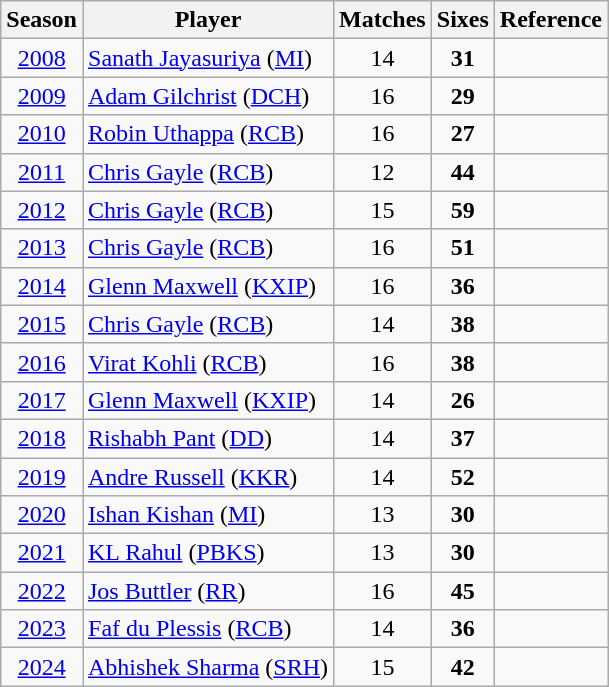<table class="wikitable" style="text-align:center">
<tr>
<th>Season</th>
<th>Player</th>
<th>Matches</th>
<th>Sixes</th>
<th>Reference</th>
</tr>
<tr>
<td><a href='#'>2008</a></td>
<td align=left><a href='#'>Sanath Jayasuriya</a> <span>(<a href='#'>MI</a>)</span></td>
<td>14</td>
<td><strong>31</strong></td>
<td></td>
</tr>
<tr>
<td><a href='#'>2009</a></td>
<td align=left><a href='#'>Adam Gilchrist</a> <span>(<a href='#'>DCH</a>)</span></td>
<td>16</td>
<td><strong>29</strong></td>
<td></td>
</tr>
<tr>
<td><a href='#'>2010</a></td>
<td align=left><a href='#'>Robin Uthappa</a> <span>(<a href='#'>RCB</a>)</span></td>
<td>16</td>
<td><strong>27</strong></td>
<td></td>
</tr>
<tr>
<td><a href='#'>2011</a></td>
<td align=left><a href='#'>Chris Gayle</a> <span>(<a href='#'>RCB</a>)</span></td>
<td>12</td>
<td><strong>44</strong></td>
<td></td>
</tr>
<tr>
<td><a href='#'>2012</a></td>
<td align=left><a href='#'>Chris Gayle</a> <span>(<a href='#'>RCB</a>)</span></td>
<td>15</td>
<td><strong>59</strong></td>
<td></td>
</tr>
<tr>
<td><a href='#'>2013</a></td>
<td align=left><a href='#'>Chris Gayle</a> <span>(<a href='#'>RCB</a>)</span></td>
<td>16</td>
<td><strong>51</strong></td>
<td></td>
</tr>
<tr>
<td><a href='#'>2014</a></td>
<td align=left><a href='#'>Glenn Maxwell</a> <span>(<a href='#'>KXIP</a>)</span></td>
<td>16</td>
<td><strong>36</strong></td>
<td></td>
</tr>
<tr>
<td><a href='#'>2015</a></td>
<td align=left><a href='#'>Chris Gayle</a> <span>(<a href='#'>RCB</a>)</span></td>
<td>14</td>
<td><strong>38</strong></td>
<td></td>
</tr>
<tr>
<td><a href='#'>2016</a></td>
<td align=left><a href='#'>Virat Kohli</a> <span>(<a href='#'>RCB</a>)</span></td>
<td>16</td>
<td><strong>38</strong></td>
<td></td>
</tr>
<tr>
<td><a href='#'>2017</a></td>
<td align=left><a href='#'>Glenn Maxwell</a> <span>(<a href='#'>KXIP</a>)</span></td>
<td>14</td>
<td><strong>26</strong></td>
<td></td>
</tr>
<tr>
<td><a href='#'>2018</a></td>
<td align=left><a href='#'>Rishabh Pant</a> <span>(<a href='#'>DD</a>)</span></td>
<td>14</td>
<td><strong>37</strong></td>
<td></td>
</tr>
<tr>
<td><a href='#'>2019</a></td>
<td align=left><a href='#'>Andre Russell</a> <span>(<a href='#'>KKR</a>)</span></td>
<td>14</td>
<td><strong>52</strong></td>
<td></td>
</tr>
<tr>
<td><a href='#'>2020</a></td>
<td align=left><a href='#'>Ishan Kishan</a> <span>(<a href='#'>MI</a>)</span></td>
<td>13</td>
<td><strong>30</strong></td>
<td></td>
</tr>
<tr>
<td><a href='#'>2021</a></td>
<td align=left><a href='#'>KL Rahul</a> <span>(<a href='#'>PBKS</a>)</span></td>
<td>13</td>
<td><strong>30</strong></td>
<td></td>
</tr>
<tr>
<td><a href='#'>2022</a></td>
<td align=left><a href='#'>Jos Buttler</a> <span>(<a href='#'>RR</a>)</span></td>
<td>16</td>
<td><strong>45</strong></td>
<td></td>
</tr>
<tr>
<td><a href='#'>2023</a></td>
<td align=left><a href='#'>Faf du Plessis</a> <span>(<a href='#'>RCB</a>)</span></td>
<td>14</td>
<td><strong>36</strong></td>
<td></td>
</tr>
<tr>
<td><a href='#'>2024</a></td>
<td align=left><a href='#'>Abhishek Sharma</a> <span>(<a href='#'>SRH</a>)</span></td>
<td>15</td>
<td><strong>42</strong></td>
<td></td>
</tr>
</table>
